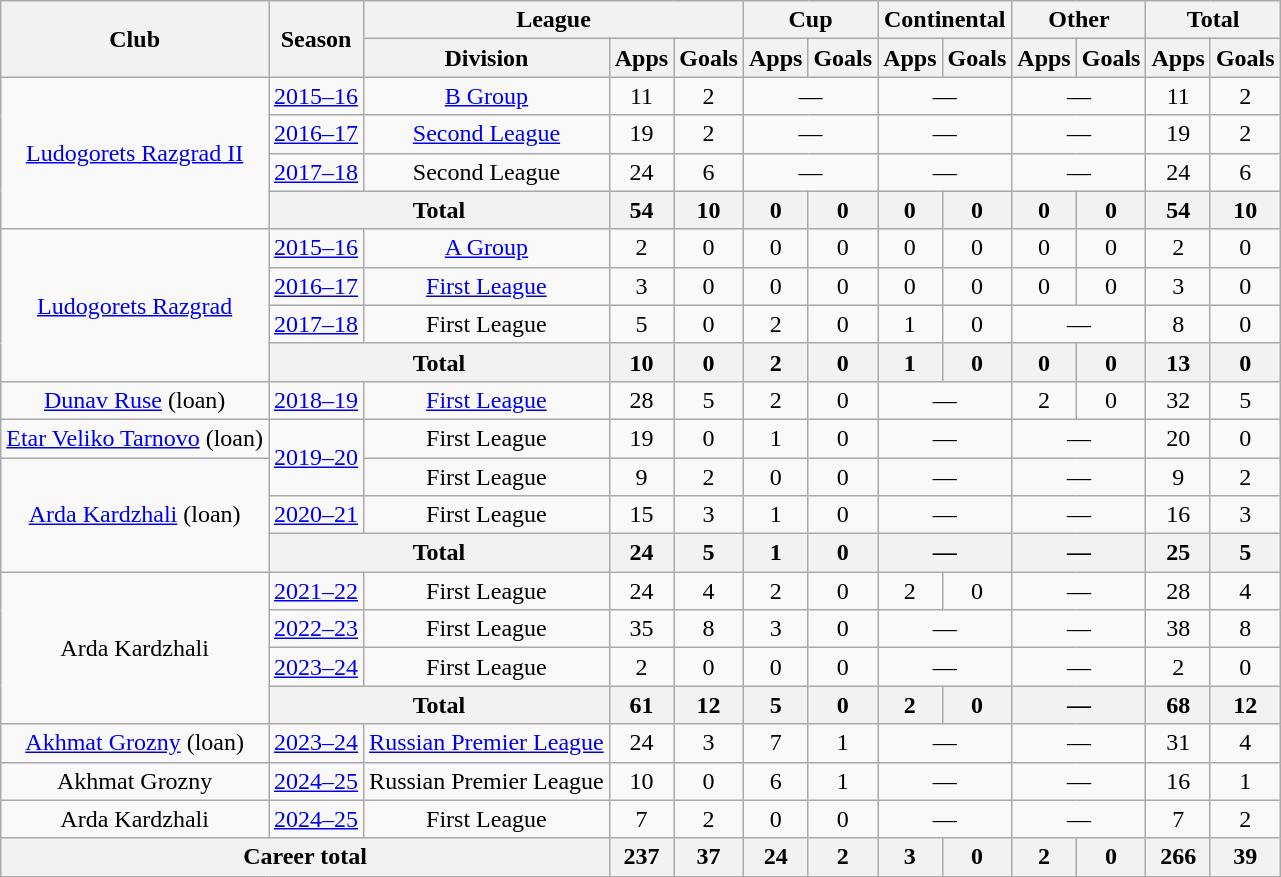<table class="wikitable" style="text-align: center">
<tr>
<th rowspan="2">Club</th>
<th rowspan="2">Season</th>
<th colspan="3">League</th>
<th colspan="2">Cup</th>
<th colspan="2">Continental</th>
<th colspan="2">Other</th>
<th colspan="2">Total</th>
</tr>
<tr>
<th>Division</th>
<th>Apps</th>
<th>Goals</th>
<th>Apps</th>
<th>Goals</th>
<th>Apps</th>
<th>Goals</th>
<th>Apps</th>
<th>Goals</th>
<th>Apps</th>
<th>Goals</th>
</tr>
<tr>
<td rowspan="4" valign="center"><a href='#'>Ludogorets Razgrad II</a></td>
<td><a href='#'>2015–16</a></td>
<td><a href='#'>B Group</a></td>
<td>11</td>
<td>2</td>
<td colspan="2">—</td>
<td colspan="2">—</td>
<td colspan="2">—</td>
<td>11</td>
<td>2</td>
</tr>
<tr>
<td><a href='#'>2016–17</a></td>
<td><a href='#'>Second League</a></td>
<td>19</td>
<td>2</td>
<td colspan="2">—</td>
<td colspan="2">—</td>
<td colspan="2">—</td>
<td>19</td>
<td>2</td>
</tr>
<tr>
<td><a href='#'>2017–18</a></td>
<td>Second League</td>
<td>24</td>
<td>6</td>
<td colspan="2">—</td>
<td colspan="2">—</td>
<td colspan="2">—</td>
<td>24</td>
<td>6</td>
</tr>
<tr>
<th colspan=2>Total</th>
<th>54</th>
<th>10</th>
<th>0</th>
<th>0</th>
<th>0</th>
<th>0</th>
<th>0</th>
<th>0</th>
<th>54</th>
<th>10</th>
</tr>
<tr>
<td rowspan="4" valign="center"><a href='#'>Ludogorets Razgrad</a></td>
<td><a href='#'>2015–16</a></td>
<td><a href='#'>A Group</a></td>
<td>2</td>
<td>0</td>
<td>0</td>
<td>0</td>
<td>0</td>
<td>0</td>
<td>0</td>
<td>0</td>
<td>2</td>
<td>0</td>
</tr>
<tr>
<td><a href='#'>2016–17</a></td>
<td><a href='#'>First League</a></td>
<td>3</td>
<td>0</td>
<td>0</td>
<td>0</td>
<td>0</td>
<td>0</td>
<td>0</td>
<td>0</td>
<td>3</td>
<td>0</td>
</tr>
<tr>
<td><a href='#'>2017–18</a></td>
<td>First League</td>
<td>5</td>
<td>0</td>
<td>2</td>
<td>0</td>
<td>1</td>
<td>0</td>
<td colspan="2">—</td>
<td>8</td>
<td>0</td>
</tr>
<tr>
<th colspan=2>Total</th>
<th>10</th>
<th>0</th>
<th>2</th>
<th>0</th>
<th>1</th>
<th>0</th>
<th>0</th>
<th>0</th>
<th>13</th>
<th>0</th>
</tr>
<tr>
<td rowspan="1" valign="center"><a href='#'>Dunav Ruse</a> (loan)</td>
<td><a href='#'>2018–19</a></td>
<td><a href='#'>First League</a></td>
<td>28</td>
<td>5</td>
<td>2</td>
<td>0</td>
<td colspan="2">—</td>
<td>2</td>
<td>0</td>
<td>32</td>
<td>5</td>
</tr>
<tr>
<td rowspan="1" valign="center"><a href='#'>Etar Veliko Tarnovo</a> (loan)</td>
<td rowspan="2"><a href='#'>2019–20</a></td>
<td>First League</td>
<td>19</td>
<td>0</td>
<td>1</td>
<td>0</td>
<td colspan="2">—</td>
<td colspan="2">—</td>
<td>20</td>
<td>0</td>
</tr>
<tr>
<td rowspan="3" valign="center"><a href='#'>Arda Kardzhali</a> (loan)</td>
<td>First League</td>
<td>9</td>
<td>2</td>
<td>0</td>
<td>0</td>
<td colspan="2">—</td>
<td colspan="2">—</td>
<td>9</td>
<td>2</td>
</tr>
<tr>
<td><a href='#'>2020–21</a></td>
<td>First League</td>
<td>15</td>
<td>3</td>
<td>1</td>
<td>0</td>
<td colspan="2">—</td>
<td colspan="2">—</td>
<td>16</td>
<td>3</td>
</tr>
<tr>
<th colspan="2">Total</th>
<th>24</th>
<th>5</th>
<th>1</th>
<th>0</th>
<th colspan="2">—</th>
<th colspan="2">—</th>
<th>25</th>
<th>5</th>
</tr>
<tr>
<td rowspan="4" valign="center">Arda Kardzhali</td>
<td><a href='#'>2021–22</a></td>
<td>First League</td>
<td>24</td>
<td>4</td>
<td>2</td>
<td>0</td>
<td>2</td>
<td>0</td>
<td colspan="2">—</td>
<td>28</td>
<td>4</td>
</tr>
<tr>
<td><a href='#'>2022–23</a></td>
<td>First League</td>
<td>35</td>
<td>8</td>
<td>3</td>
<td>0</td>
<td colspan="2">—</td>
<td colspan="2">—</td>
<td>38</td>
<td>8</td>
</tr>
<tr>
<td><a href='#'>2023–24</a></td>
<td>First League</td>
<td>2</td>
<td>0</td>
<td>0</td>
<td>0</td>
<td colspan="2">—</td>
<td colspan="2">—</td>
<td>2</td>
<td>0</td>
</tr>
<tr>
<th colspan="2">Total</th>
<th>61</th>
<th>12</th>
<th>5</th>
<th>0</th>
<th>2</th>
<th>0</th>
<th colspan="2">—</th>
<th>68</th>
<th>12</th>
</tr>
<tr>
<td><a href='#'>Akhmat Grozny</a> (loan)</td>
<td><a href='#'>2023–24</a></td>
<td><a href='#'>Russian Premier League</a></td>
<td>24</td>
<td>3</td>
<td>7</td>
<td>1</td>
<td colspan="2">—</td>
<td colspan="2">—</td>
<td>31</td>
<td>4</td>
</tr>
<tr>
<td>Akhmat Grozny</td>
<td><a href='#'>2024–25</a></td>
<td>Russian Premier League</td>
<td>10</td>
<td>0</td>
<td>6</td>
<td>1</td>
<td colspan="2">—</td>
<td colspan="2">—</td>
<td>16</td>
<td>1</td>
</tr>
<tr>
<td valign="center">Arda Kardzhali</td>
<td><a href='#'>2024–25</a></td>
<td>First League</td>
<td>7</td>
<td>2</td>
<td>0</td>
<td>0</td>
<td colspan="2">—</td>
<td colspan="2">—</td>
<td>7</td>
<td>2</td>
</tr>
<tr>
<th colspan="3">Career total</th>
<th>237</th>
<th>37</th>
<th>24</th>
<th>2</th>
<th>3</th>
<th>0</th>
<th>2</th>
<th>0</th>
<th>266</th>
<th>39</th>
</tr>
</table>
